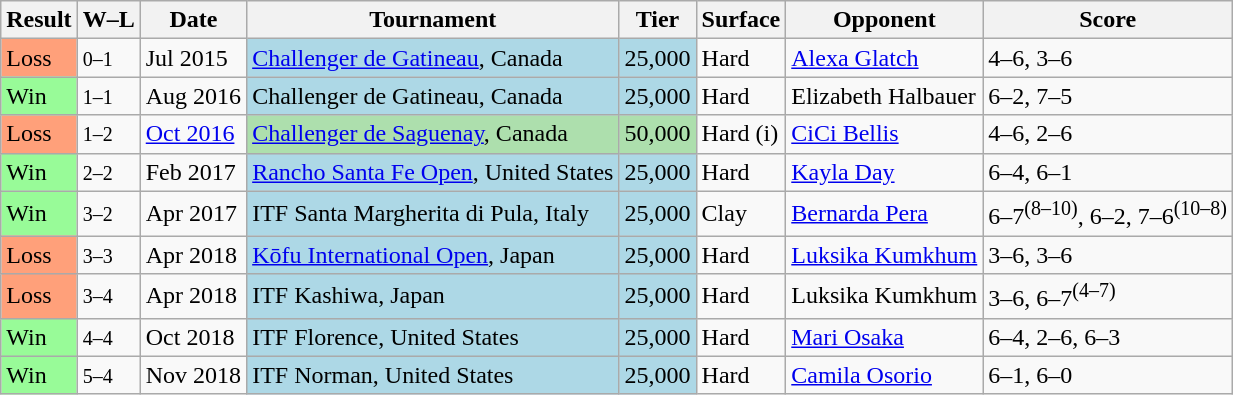<table class="sortable wikitable">
<tr>
<th>Result</th>
<th class="unsortable">W–L</th>
<th>Date</th>
<th>Tournament</th>
<th>Tier</th>
<th>Surface</th>
<th>Opponent</th>
<th class="unsortable">Score</th>
</tr>
<tr>
<td style="background:#ffa07a;">Loss</td>
<td><small>0–1</small></td>
<td>Jul 2015</td>
<td style="background:lightblue;"><a href='#'>Challenger de Gatineau</a>, Canada</td>
<td style="background:lightblue;">25,000</td>
<td>Hard</td>
<td> <a href='#'>Alexa Glatch</a></td>
<td>4–6, 3–6</td>
</tr>
<tr>
<td style="background:#98fb98;">Win</td>
<td><small>1–1</small></td>
<td>Aug 2016</td>
<td style="background:lightblue;">Challenger de Gatineau, Canada</td>
<td style="background:lightblue;">25,000</td>
<td>Hard</td>
<td> Elizabeth Halbauer</td>
<td>6–2, 7–5</td>
</tr>
<tr>
<td style="background:#ffa07a;">Loss</td>
<td><small>1–2</small></td>
<td><a href='#'>Oct 2016</a></td>
<td style="background:#addfad;"><a href='#'>Challenger de Saguenay</a>, Canada</td>
<td style="background:#addfad;">50,000</td>
<td>Hard (i)</td>
<td> <a href='#'>CiCi Bellis</a></td>
<td>4–6, 2–6</td>
</tr>
<tr>
<td style="background:#98fb98;">Win</td>
<td><small>2–2</small></td>
<td>Feb 2017</td>
<td style="background:lightblue;"><a href='#'>Rancho Santa Fe Open</a>, United States</td>
<td style="background:lightblue;">25,000</td>
<td>Hard</td>
<td> <a href='#'>Kayla Day</a></td>
<td>6–4, 6–1</td>
</tr>
<tr>
<td style="background:#98fb98;">Win</td>
<td><small>3–2</small></td>
<td>Apr 2017</td>
<td style="background:lightblue;">ITF Santa Margherita di Pula, Italy</td>
<td style="background:lightblue;">25,000</td>
<td>Clay</td>
<td> <a href='#'>Bernarda Pera</a></td>
<td>6–7<sup>(8–10)</sup>, 6–2, 7–6<sup>(10–8)</sup></td>
</tr>
<tr>
<td style="background:#ffa07a;">Loss</td>
<td><small>3–3</small></td>
<td>Apr 2018</td>
<td style="background:lightblue;"><a href='#'>Kōfu International Open</a>, Japan</td>
<td style="background:lightblue;">25,000</td>
<td>Hard</td>
<td> <a href='#'>Luksika Kumkhum</a></td>
<td>3–6, 3–6</td>
</tr>
<tr>
<td style="background:#ffa07a;">Loss</td>
<td><small>3–4</small></td>
<td>Apr 2018</td>
<td style="background:lightblue;">ITF Kashiwa, Japan</td>
<td style="background:lightblue;">25,000</td>
<td>Hard</td>
<td> Luksika Kumkhum</td>
<td>3–6, 6–7<sup>(4–7)</sup></td>
</tr>
<tr>
<td style="background:#98fb98;">Win</td>
<td><small>4–4</small></td>
<td>Oct 2018</td>
<td style="background:lightblue;">ITF Florence, United States</td>
<td style="background:lightblue;">25,000</td>
<td>Hard</td>
<td> <a href='#'>Mari Osaka</a></td>
<td>6–4, 2–6, 6–3</td>
</tr>
<tr>
<td style="background:#98fb98;">Win</td>
<td><small>5–4</small></td>
<td>Nov 2018</td>
<td style="background:lightblue;">ITF Norman, United States</td>
<td style="background:lightblue;">25,000</td>
<td>Hard</td>
<td> <a href='#'>Camila Osorio</a></td>
<td>6–1, 6–0</td>
</tr>
</table>
